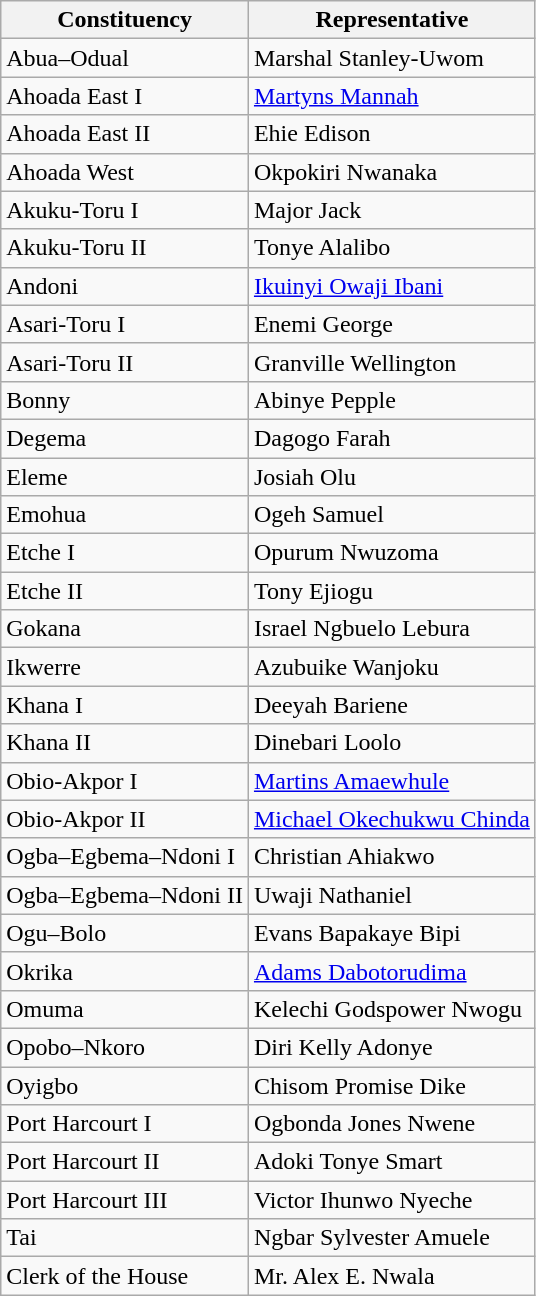<table class=wikitable>
<tr>
<th>Constituency</th>
<th>Representative</th>
</tr>
<tr>
<td>Abua–Odual</td>
<td>Marshal Stanley-Uwom</td>
</tr>
<tr>
<td>Ahoada East I</td>
<td><a href='#'>Martyns Mannah</a></td>
</tr>
<tr>
<td>Ahoada East II</td>
<td>Ehie Edison</td>
</tr>
<tr>
<td>Ahoada West</td>
<td>Okpokiri Nwanaka</td>
</tr>
<tr>
<td>Akuku-Toru I</td>
<td>Major Jack</td>
</tr>
<tr>
<td>Akuku-Toru II</td>
<td>Tonye Alalibo</td>
</tr>
<tr>
<td>Andoni</td>
<td><a href='#'>Ikuinyi Owaji Ibani</a></td>
</tr>
<tr>
<td>Asari-Toru I</td>
<td>Enemi George</td>
</tr>
<tr>
<td>Asari-Toru II</td>
<td>Granville Wellington</td>
</tr>
<tr>
<td>Bonny</td>
<td>Abinye Pepple</td>
</tr>
<tr>
<td>Degema</td>
<td>Dagogo Farah</td>
</tr>
<tr>
<td>Eleme</td>
<td>Josiah Olu</td>
</tr>
<tr>
<td>Emohua</td>
<td>Ogeh Samuel</td>
</tr>
<tr>
<td>Etche I</td>
<td>Opurum Nwuzoma</td>
</tr>
<tr>
<td>Etche II</td>
<td>Tony Ejiogu</td>
</tr>
<tr>
<td>Gokana</td>
<td>Israel Ngbuelo Lebura</td>
</tr>
<tr>
<td>Ikwerre</td>
<td>Azubuike Wanjoku</td>
</tr>
<tr>
<td>Khana I</td>
<td>Deeyah Bariene</td>
</tr>
<tr>
<td>Khana II</td>
<td>Dinebari Loolo</td>
</tr>
<tr>
<td>Obio-Akpor I</td>
<td><a href='#'>Martins Amaewhule</a></td>
</tr>
<tr>
<td>Obio-Akpor II</td>
<td><a href='#'>Michael Okechukwu Chinda</a></td>
</tr>
<tr>
<td>Ogba–Egbema–Ndoni I</td>
<td>Christian Ahiakwo</td>
</tr>
<tr>
<td>Ogba–Egbema–Ndoni II</td>
<td>Uwaji Nathaniel</td>
</tr>
<tr>
<td>Ogu–Bolo</td>
<td>Evans Bapakaye Bipi</td>
</tr>
<tr>
<td>Okrika</td>
<td><a href='#'>Adams Dabotorudima</a></td>
</tr>
<tr>
<td>Omuma</td>
<td>Kelechi Godspower Nwogu</td>
</tr>
<tr>
<td>Opobo–Nkoro</td>
<td>Diri Kelly Adonye</td>
</tr>
<tr>
<td>Oyigbo</td>
<td>Chisom Promise Dike</td>
</tr>
<tr>
<td>Port Harcourt I</td>
<td>Ogbonda Jones Nwene</td>
</tr>
<tr>
<td>Port Harcourt II</td>
<td>Adoki Tonye Smart</td>
</tr>
<tr>
<td>Port Harcourt III</td>
<td>Victor Ihunwo Nyeche</td>
</tr>
<tr>
<td>Tai</td>
<td>Ngbar Sylvester Amuele</td>
</tr>
<tr>
<td>Clerk of the House</td>
<td>Mr. Alex E. Nwala</td>
</tr>
</table>
